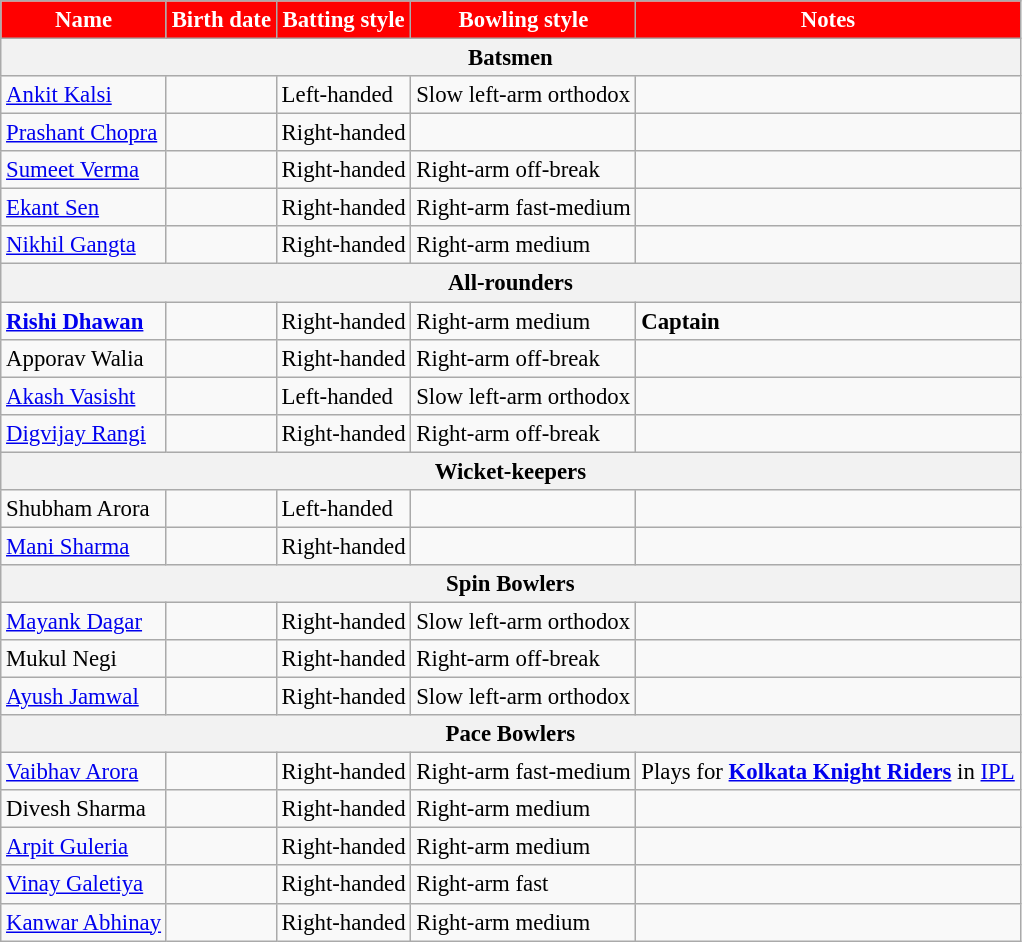<table class="wikitable" style="font-size:95%;">
<tr>
<th style="background: red; color:white" align=center>Name</th>
<th style="background: red; color:white" align=center>Birth date</th>
<th style="background: red; color:white" align=center>Batting style</th>
<th style="background: red; color:white" align=center>Bowling style</th>
<th style="background: red; color:white" align=center>Notes</th>
</tr>
<tr>
<th colspan="5">Batsmen</th>
</tr>
<tr>
<td><a href='#'>Ankit Kalsi</a></td>
<td></td>
<td>Left-handed</td>
<td>Slow left-arm orthodox</td>
<td></td>
</tr>
<tr>
<td><a href='#'>Prashant Chopra</a></td>
<td></td>
<td>Right-handed</td>
<td></td>
<td></td>
</tr>
<tr>
<td><a href='#'>Sumeet Verma</a></td>
<td></td>
<td>Right-handed</td>
<td>Right-arm off-break</td>
<td></td>
</tr>
<tr>
<td><a href='#'>Ekant Sen</a></td>
<td></td>
<td>Right-handed</td>
<td>Right-arm fast-medium</td>
<td></td>
</tr>
<tr>
<td><a href='#'>Nikhil Gangta</a></td>
<td></td>
<td>Right-handed</td>
<td>Right-arm medium</td>
<td></td>
</tr>
<tr>
<th colspan="5">All-rounders</th>
</tr>
<tr>
<td><strong><a href='#'>Rishi Dhawan</a></strong></td>
<td></td>
<td>Right-handed</td>
<td>Right-arm medium</td>
<td><strong>Captain</strong></td>
</tr>
<tr>
<td>Apporav Walia</td>
<td></td>
<td>Right-handed</td>
<td>Right-arm off-break</td>
<td></td>
</tr>
<tr>
<td><a href='#'>Akash Vasisht</a></td>
<td></td>
<td>Left-handed</td>
<td>Slow left-arm orthodox</td>
<td></td>
</tr>
<tr>
<td><a href='#'>Digvijay Rangi</a></td>
<td></td>
<td>Right-handed</td>
<td>Right-arm off-break</td>
<td></td>
</tr>
<tr>
<th colspan="5">Wicket-keepers</th>
</tr>
<tr>
<td>Shubham Arora</td>
<td></td>
<td>Left-handed</td>
<td></td>
<td></td>
</tr>
<tr>
<td><a href='#'>Mani Sharma</a></td>
<td></td>
<td>Right-handed</td>
<td></td>
<td></td>
</tr>
<tr>
<th colspan="5">Spin Bowlers</th>
</tr>
<tr>
<td><a href='#'>Mayank Dagar</a></td>
<td></td>
<td>Right-handed</td>
<td>Slow left-arm orthodox</td>
<td></td>
</tr>
<tr>
<td>Mukul Negi</td>
<td></td>
<td>Right-handed</td>
<td>Right-arm off-break</td>
<td></td>
</tr>
<tr>
<td><a href='#'>Ayush Jamwal</a></td>
<td></td>
<td>Right-handed</td>
<td>Slow left-arm orthodox</td>
<td></td>
</tr>
<tr>
<th colspan="5">Pace Bowlers</th>
</tr>
<tr>
<td><a href='#'>Vaibhav Arora</a></td>
<td></td>
<td>Right-handed</td>
<td>Right-arm fast-medium</td>
<td>Plays for <strong><a href='#'>Kolkata Knight Riders</a></strong> in <a href='#'>IPL</a></td>
</tr>
<tr>
<td>Divesh Sharma</td>
<td></td>
<td>Right-handed</td>
<td>Right-arm medium</td>
<td></td>
</tr>
<tr>
<td><a href='#'>Arpit Guleria</a></td>
<td></td>
<td>Right-handed</td>
<td>Right-arm medium</td>
<td></td>
</tr>
<tr>
<td><a href='#'>Vinay Galetiya</a></td>
<td></td>
<td>Right-handed</td>
<td>Right-arm fast</td>
<td></td>
</tr>
<tr>
<td><a href='#'>Kanwar Abhinay</a></td>
<td></td>
<td>Right-handed</td>
<td>Right-arm medium</td>
<td></td>
</tr>
</table>
